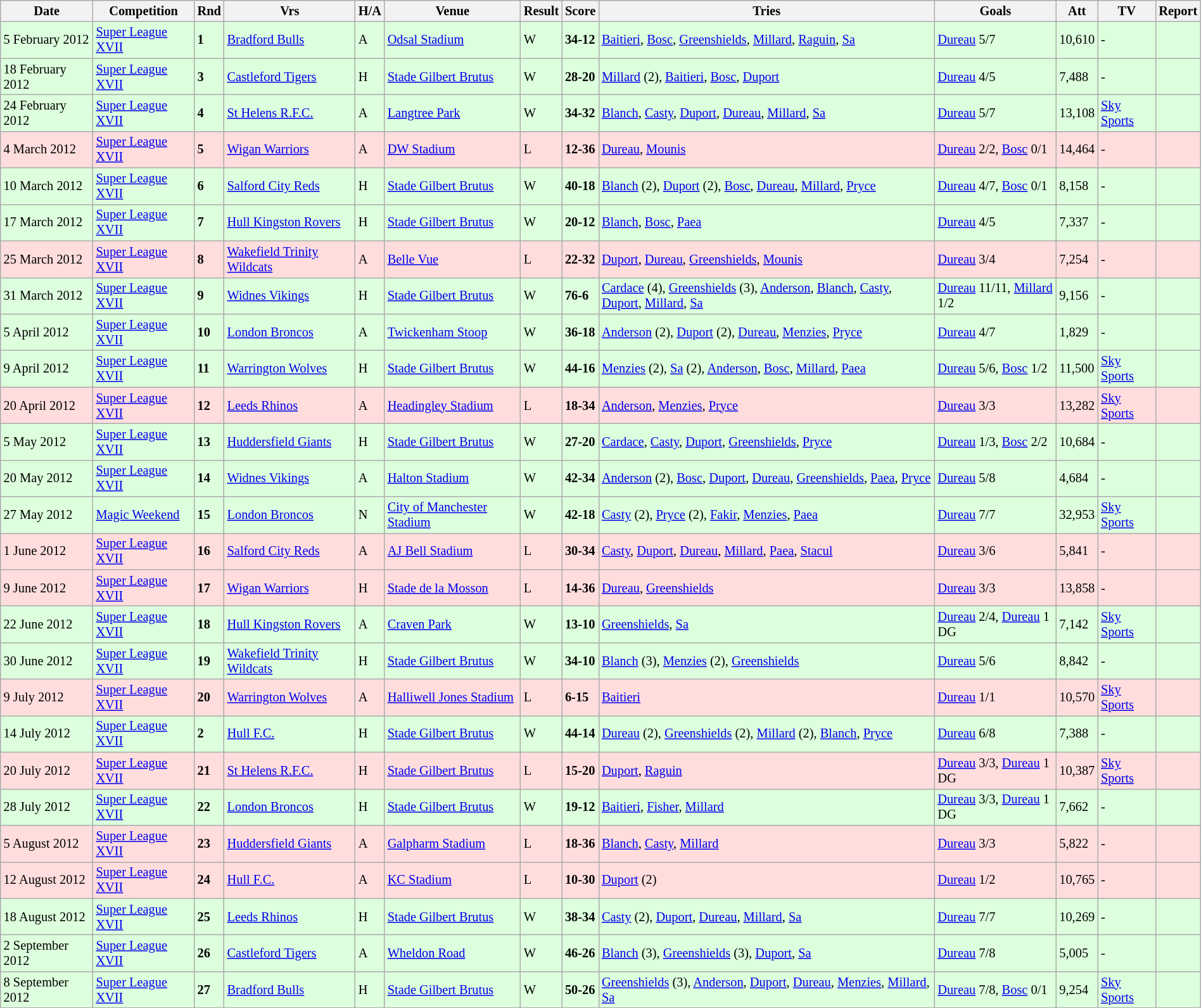<table class="wikitable"  style="font-size:85%; width:100%;">
<tr>
<th>Date</th>
<th>Competition</th>
<th>Rnd</th>
<th>Vrs</th>
<th>H/A</th>
<th>Venue</th>
<th>Result</th>
<th>Score</th>
<th>Tries</th>
<th>Goals</th>
<th>Att</th>
<th>TV</th>
<th>Report</th>
</tr>
<tr style="background:#ddffdd;" width=20 | >
<td>5 February 2012</td>
<td><a href='#'>Super League XVII</a></td>
<td><strong>1</strong></td>
<td><a href='#'>Bradford Bulls</a></td>
<td>A</td>
<td><a href='#'>Odsal Stadium</a></td>
<td>W</td>
<td><strong>34-12</strong></td>
<td><a href='#'>Baitieri</a>, <a href='#'>Bosc</a>, <a href='#'>Greenshields</a>, <a href='#'>Millard</a>, <a href='#'>Raguin</a>, <a href='#'>Sa</a></td>
<td><a href='#'>Dureau</a> 5/7</td>
<td>10,610</td>
<td>-</td>
<td></td>
</tr>
<tr style="background:#ddffdd;" width=20 | >
<td>18 February 2012</td>
<td><a href='#'>Super League XVII</a></td>
<td><strong>3</strong></td>
<td><a href='#'>Castleford Tigers</a></td>
<td>H</td>
<td><a href='#'>Stade Gilbert Brutus</a></td>
<td>W</td>
<td><strong>28-20</strong></td>
<td><a href='#'>Millard</a> (2), <a href='#'>Baitieri</a>, <a href='#'>Bosc</a>, <a href='#'>Duport</a></td>
<td><a href='#'>Dureau</a> 4/5</td>
<td>7,488</td>
<td>-</td>
<td></td>
</tr>
<tr style="background:#ddffdd;" width=20 | >
<td>24 February 2012</td>
<td><a href='#'>Super League XVII</a></td>
<td><strong>4</strong></td>
<td><a href='#'>St Helens R.F.C.</a></td>
<td>A</td>
<td><a href='#'>Langtree Park</a></td>
<td>W</td>
<td><strong>34-32</strong></td>
<td><a href='#'>Blanch</a>, <a href='#'>Casty</a>, <a href='#'>Duport</a>, <a href='#'>Dureau</a>, <a href='#'>Millard</a>, <a href='#'>Sa</a></td>
<td><a href='#'>Dureau</a> 5/7</td>
<td>13,108</td>
<td><a href='#'>Sky Sports</a></td>
<td></td>
</tr>
<tr style="background:#ffdddd;" width=20 | >
<td>4 March 2012</td>
<td><a href='#'>Super League XVII</a></td>
<td><strong>5</strong></td>
<td><a href='#'>Wigan Warriors</a></td>
<td>A</td>
<td><a href='#'>DW Stadium</a></td>
<td>L</td>
<td><strong>12-36</strong></td>
<td><a href='#'>Dureau</a>, <a href='#'>Mounis</a></td>
<td><a href='#'>Dureau</a> 2/2, <a href='#'>Bosc</a> 0/1</td>
<td>14,464</td>
<td>-</td>
<td></td>
</tr>
<tr style="background:#ddffdd;" width=20 | >
<td>10 March 2012</td>
<td><a href='#'>Super League XVII</a></td>
<td><strong>6</strong></td>
<td><a href='#'>Salford City Reds</a></td>
<td>H</td>
<td><a href='#'>Stade Gilbert Brutus</a></td>
<td>W</td>
<td><strong>40-18</strong></td>
<td><a href='#'>Blanch</a> (2), <a href='#'>Duport</a> (2), <a href='#'>Bosc</a>, <a href='#'>Dureau</a>, <a href='#'>Millard</a>, <a href='#'>Pryce</a></td>
<td><a href='#'>Dureau</a> 4/7, <a href='#'>Bosc</a> 0/1</td>
<td>8,158</td>
<td>-</td>
<td></td>
</tr>
<tr style="background:#ddffdd;" width=20 | >
<td>17 March 2012</td>
<td><a href='#'>Super League XVII</a></td>
<td><strong>7</strong></td>
<td><a href='#'>Hull Kingston Rovers</a></td>
<td>H</td>
<td><a href='#'>Stade Gilbert Brutus</a></td>
<td>W</td>
<td><strong>20-12</strong></td>
<td><a href='#'>Blanch</a>, <a href='#'>Bosc</a>, <a href='#'>Paea</a></td>
<td><a href='#'>Dureau</a> 4/5</td>
<td>7,337</td>
<td>-</td>
<td></td>
</tr>
<tr style="background:#ffdddd;" width=20 | >
<td>25 March 2012</td>
<td><a href='#'>Super League XVII</a></td>
<td><strong>8</strong></td>
<td><a href='#'>Wakefield Trinity Wildcats</a></td>
<td>A</td>
<td><a href='#'>Belle Vue</a></td>
<td>L</td>
<td><strong>22-32</strong></td>
<td><a href='#'>Duport</a>, <a href='#'>Dureau</a>, <a href='#'>Greenshields</a>, <a href='#'>Mounis</a></td>
<td><a href='#'>Dureau</a> 3/4</td>
<td>7,254</td>
<td>-</td>
<td></td>
</tr>
<tr style="background:#ddffdd;" width=20 | >
<td>31 March 2012</td>
<td><a href='#'>Super League XVII</a></td>
<td><strong>9</strong></td>
<td><a href='#'>Widnes Vikings</a></td>
<td>H</td>
<td><a href='#'>Stade Gilbert Brutus</a></td>
<td>W</td>
<td><strong>76-6</strong></td>
<td><a href='#'>Cardace</a> (4), <a href='#'>Greenshields</a> (3), <a href='#'>Anderson</a>, <a href='#'>Blanch</a>, <a href='#'>Casty</a>, <a href='#'>Duport</a>, <a href='#'>Millard</a>, <a href='#'>Sa</a></td>
<td><a href='#'>Dureau</a> 11/11, <a href='#'>Millard</a> 1/2</td>
<td>9,156</td>
<td>-</td>
<td></td>
</tr>
<tr style="background:#ddffdd;" width=20 | >
<td>5 April 2012</td>
<td><a href='#'>Super League XVII</a></td>
<td><strong>10</strong></td>
<td><a href='#'>London Broncos</a></td>
<td>A</td>
<td><a href='#'>Twickenham Stoop</a></td>
<td>W</td>
<td><strong>36-18</strong></td>
<td><a href='#'>Anderson</a> (2), <a href='#'>Duport</a> (2), <a href='#'>Dureau</a>, <a href='#'>Menzies</a>, <a href='#'>Pryce</a></td>
<td><a href='#'>Dureau</a> 4/7</td>
<td>1,829</td>
<td>-</td>
<td></td>
</tr>
<tr style="background:#ddffdd;" width=20 | >
<td>9 April 2012</td>
<td><a href='#'>Super League XVII</a></td>
<td><strong>11</strong></td>
<td><a href='#'>Warrington Wolves</a></td>
<td>H</td>
<td><a href='#'>Stade Gilbert Brutus</a></td>
<td>W</td>
<td><strong>44-16</strong></td>
<td><a href='#'>Menzies</a> (2), <a href='#'>Sa</a> (2), <a href='#'>Anderson</a>, <a href='#'>Bosc</a>, <a href='#'>Millard</a>, <a href='#'>Paea</a></td>
<td><a href='#'>Dureau</a> 5/6, <a href='#'>Bosc</a> 1/2</td>
<td>11,500</td>
<td><a href='#'>Sky Sports</a></td>
<td></td>
</tr>
<tr style="background:#ffdddd;" width=20 | >
<td>20 April 2012</td>
<td><a href='#'>Super League XVII</a></td>
<td><strong>12</strong></td>
<td><a href='#'>Leeds Rhinos</a></td>
<td>A</td>
<td><a href='#'>Headingley Stadium</a></td>
<td>L</td>
<td><strong>18-34</strong></td>
<td><a href='#'>Anderson</a>, <a href='#'>Menzies</a>, <a href='#'>Pryce</a></td>
<td><a href='#'>Dureau</a> 3/3</td>
<td>13,282</td>
<td><a href='#'>Sky Sports</a></td>
<td></td>
</tr>
<tr style="background:#ddffdd;" width=20 | >
<td>5 May 2012</td>
<td><a href='#'>Super League XVII</a></td>
<td><strong>13</strong></td>
<td><a href='#'>Huddersfield Giants</a></td>
<td>H</td>
<td><a href='#'>Stade Gilbert Brutus</a></td>
<td>W</td>
<td><strong>27-20</strong></td>
<td><a href='#'>Cardace</a>, <a href='#'>Casty</a>, <a href='#'>Duport</a>, <a href='#'>Greenshields</a>, <a href='#'>Pryce</a></td>
<td><a href='#'>Dureau</a> 1/3, <a href='#'>Bosc</a> 2/2</td>
<td>10,684</td>
<td>-</td>
<td></td>
</tr>
<tr style="background:#ddffdd;" width=20 | >
<td>20 May 2012</td>
<td><a href='#'>Super League XVII</a></td>
<td><strong>14</strong></td>
<td><a href='#'>Widnes Vikings</a></td>
<td>A</td>
<td><a href='#'>Halton Stadium</a></td>
<td>W</td>
<td><strong>42-34</strong></td>
<td><a href='#'>Anderson</a> (2), <a href='#'>Bosc</a>, <a href='#'>Duport</a>, <a href='#'>Dureau</a>, <a href='#'>Greenshields</a>, <a href='#'>Paea</a>, <a href='#'>Pryce</a></td>
<td><a href='#'>Dureau</a> 5/8</td>
<td>4,684</td>
<td>-</td>
<td></td>
</tr>
<tr style="background:#ddffdd;" width=20 | >
<td>27 May 2012</td>
<td><a href='#'>Magic Weekend</a></td>
<td><strong>15</strong></td>
<td><a href='#'>London Broncos</a></td>
<td>N</td>
<td><a href='#'>City of Manchester Stadium</a></td>
<td>W</td>
<td><strong>42-18</strong></td>
<td><a href='#'>Casty</a> (2), <a href='#'>Pryce</a> (2), <a href='#'>Fakir</a>, <a href='#'>Menzies</a>, <a href='#'>Paea</a></td>
<td><a href='#'>Dureau</a> 7/7</td>
<td>32,953</td>
<td><a href='#'>Sky Sports</a></td>
<td></td>
</tr>
<tr style="background:#ffdddd;" width=20 | >
<td>1 June 2012</td>
<td><a href='#'>Super League XVII</a></td>
<td><strong>16</strong></td>
<td><a href='#'>Salford City Reds</a></td>
<td>A</td>
<td><a href='#'>AJ Bell Stadium</a></td>
<td>L</td>
<td><strong>30-34</strong></td>
<td><a href='#'>Casty</a>, <a href='#'>Duport</a>, <a href='#'>Dureau</a>, <a href='#'>Millard</a>, <a href='#'>Paea</a>, <a href='#'>Stacul</a></td>
<td><a href='#'>Dureau</a> 3/6</td>
<td>5,841</td>
<td>-</td>
<td></td>
</tr>
<tr style="background:#ffdddd;" width=20 | >
<td>9 June 2012</td>
<td><a href='#'>Super League XVII</a></td>
<td><strong>17</strong></td>
<td><a href='#'>Wigan Warriors</a></td>
<td>H</td>
<td><a href='#'>Stade de la Mosson</a></td>
<td>L</td>
<td><strong>14-36</strong></td>
<td><a href='#'>Dureau</a>, <a href='#'>Greenshields</a></td>
<td><a href='#'>Dureau</a> 3/3</td>
<td>13,858</td>
<td>-</td>
<td></td>
</tr>
<tr style="background:#ddffdd;" width=20 | >
<td>22 June 2012</td>
<td><a href='#'>Super League XVII</a></td>
<td><strong>18</strong></td>
<td><a href='#'>Hull Kingston Rovers</a></td>
<td>A</td>
<td><a href='#'>Craven Park</a></td>
<td>W</td>
<td><strong>13-10</strong></td>
<td><a href='#'>Greenshields</a>, <a href='#'>Sa</a></td>
<td><a href='#'>Dureau</a> 2/4, <a href='#'>Dureau</a> 1 DG</td>
<td>7,142</td>
<td><a href='#'>Sky Sports</a></td>
<td></td>
</tr>
<tr style="background:#ddffdd;" width=20 | >
<td>30 June 2012</td>
<td><a href='#'>Super League XVII</a></td>
<td><strong>19</strong></td>
<td><a href='#'>Wakefield Trinity Wildcats</a></td>
<td>H</td>
<td><a href='#'>Stade Gilbert Brutus</a></td>
<td>W</td>
<td><strong>34-10</strong></td>
<td><a href='#'>Blanch</a> (3), <a href='#'>Menzies</a> (2), <a href='#'>Greenshields</a></td>
<td><a href='#'>Dureau</a> 5/6</td>
<td>8,842</td>
<td>-</td>
<td></td>
</tr>
<tr style="background:#ffdddd;" width=20 | >
<td>9 July 2012</td>
<td><a href='#'>Super League XVII</a></td>
<td><strong>20</strong></td>
<td><a href='#'>Warrington Wolves</a></td>
<td>A</td>
<td><a href='#'>Halliwell Jones Stadium</a></td>
<td>L</td>
<td><strong>6-15</strong></td>
<td><a href='#'>Baitieri</a></td>
<td><a href='#'>Dureau</a> 1/1</td>
<td>10,570</td>
<td><a href='#'>Sky Sports</a></td>
<td></td>
</tr>
<tr style="background:#ddffdd;" width=20 | >
<td>14 July 2012</td>
<td><a href='#'>Super League XVII</a></td>
<td><strong>2</strong></td>
<td><a href='#'>Hull F.C.</a></td>
<td>H</td>
<td><a href='#'>Stade Gilbert Brutus</a></td>
<td>W</td>
<td><strong>44-14</strong></td>
<td><a href='#'>Dureau</a> (2), <a href='#'>Greenshields</a> (2), <a href='#'>Millard</a> (2), <a href='#'>Blanch</a>, <a href='#'>Pryce</a></td>
<td><a href='#'>Dureau</a> 6/8</td>
<td>7,388</td>
<td>-</td>
<td></td>
</tr>
<tr style="background:#ffdddd;" width=20 | >
<td>20 July 2012</td>
<td><a href='#'>Super League XVII</a></td>
<td><strong>21</strong></td>
<td><a href='#'>St Helens R.F.C.</a></td>
<td>H</td>
<td><a href='#'>Stade Gilbert Brutus</a></td>
<td>L</td>
<td><strong>15-20</strong></td>
<td><a href='#'>Duport</a>, <a href='#'>Raguin</a></td>
<td><a href='#'>Dureau</a> 3/3, <a href='#'>Dureau</a> 1 DG</td>
<td>10,387</td>
<td><a href='#'>Sky Sports</a></td>
<td></td>
</tr>
<tr style="background:#ddffdd;" width=20 | >
<td>28 July 2012</td>
<td><a href='#'>Super League XVII</a></td>
<td><strong>22</strong></td>
<td><a href='#'>London Broncos</a></td>
<td>H</td>
<td><a href='#'>Stade Gilbert Brutus</a></td>
<td>W</td>
<td><strong>19-12</strong></td>
<td><a href='#'>Baitieri</a>, <a href='#'>Fisher</a>, <a href='#'>Millard</a></td>
<td><a href='#'>Dureau</a> 3/3, <a href='#'>Dureau</a> 1 DG</td>
<td>7,662</td>
<td>-</td>
<td></td>
</tr>
<tr style="background:#ffdddd;" width=20 | >
<td>5 August 2012</td>
<td><a href='#'>Super League XVII</a></td>
<td><strong>23</strong></td>
<td><a href='#'>Huddersfield Giants</a></td>
<td>A</td>
<td><a href='#'>Galpharm Stadium</a></td>
<td>L</td>
<td><strong>18-36</strong></td>
<td><a href='#'>Blanch</a>, <a href='#'>Casty</a>, <a href='#'>Millard</a></td>
<td><a href='#'>Dureau</a> 3/3</td>
<td>5,822</td>
<td>-</td>
<td></td>
</tr>
<tr style="background:#ffdddd;" width=20 | >
<td>12 August 2012</td>
<td><a href='#'>Super League XVII</a></td>
<td><strong>24</strong></td>
<td><a href='#'>Hull F.C.</a></td>
<td>A</td>
<td><a href='#'>KC Stadium</a></td>
<td>L</td>
<td><strong>10-30</strong></td>
<td><a href='#'>Duport</a> (2)</td>
<td><a href='#'>Dureau</a> 1/2</td>
<td>10,765</td>
<td>-</td>
<td></td>
</tr>
<tr style="background:#ddffdd;" width=20 | >
<td>18 August 2012</td>
<td><a href='#'>Super League XVII</a></td>
<td><strong>25</strong></td>
<td><a href='#'>Leeds Rhinos</a></td>
<td>H</td>
<td><a href='#'>Stade Gilbert Brutus</a></td>
<td>W</td>
<td><strong>38-34</strong></td>
<td><a href='#'>Casty</a> (2), <a href='#'>Duport</a>, <a href='#'>Dureau</a>, <a href='#'>Millard</a>, <a href='#'>Sa</a></td>
<td><a href='#'>Dureau</a> 7/7</td>
<td>10,269</td>
<td>-</td>
<td></td>
</tr>
<tr style="background:#ddffdd;" width=20 | >
<td>2 September 2012</td>
<td><a href='#'>Super League XVII</a></td>
<td><strong>26</strong></td>
<td><a href='#'>Castleford Tigers</a></td>
<td>A</td>
<td><a href='#'>Wheldon Road</a></td>
<td>W</td>
<td><strong>46-26</strong></td>
<td><a href='#'>Blanch</a> (3), <a href='#'>Greenshields</a> (3), <a href='#'>Duport</a>, <a href='#'>Sa</a></td>
<td><a href='#'>Dureau</a> 7/8</td>
<td>5,005</td>
<td>-</td>
<td></td>
</tr>
<tr style="background:#ddffdd;" width=20 | >
<td>8 September 2012</td>
<td><a href='#'>Super League XVII</a></td>
<td><strong>27</strong></td>
<td><a href='#'>Bradford Bulls</a></td>
<td>H</td>
<td><a href='#'>Stade Gilbert Brutus</a></td>
<td>W</td>
<td><strong>50-26</strong></td>
<td><a href='#'>Greenshields</a> (3), <a href='#'>Anderson</a>, <a href='#'>Duport</a>, <a href='#'>Dureau</a>, <a href='#'>Menzies</a>, <a href='#'>Millard</a>, <a href='#'>Sa</a></td>
<td><a href='#'>Dureau</a> 7/8, <a href='#'>Bosc</a> 0/1</td>
<td>9,254</td>
<td><a href='#'>Sky Sports</a></td>
<td></td>
</tr>
</table>
